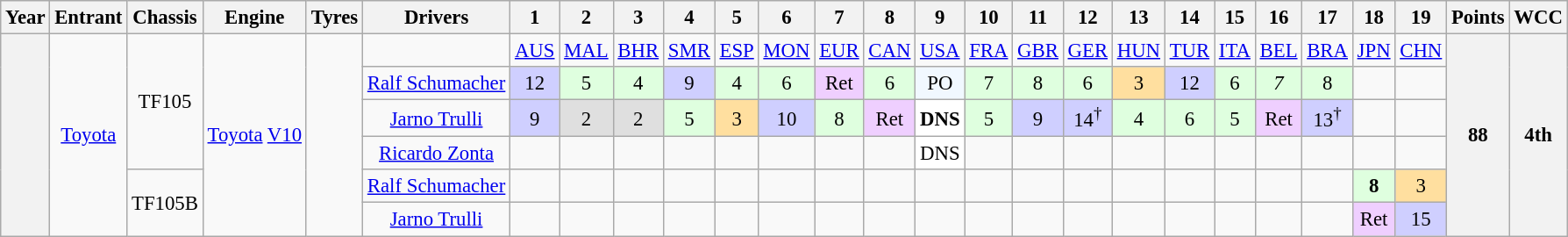<table class="wikitable" style="text-align:center; font-size:95%">
<tr>
<th>Year</th>
<th>Entrant</th>
<th>Chassis</th>
<th>Engine</th>
<th>Tyres</th>
<th>Drivers</th>
<th>1</th>
<th>2</th>
<th>3</th>
<th>4</th>
<th>5</th>
<th>6</th>
<th>7</th>
<th>8</th>
<th>9</th>
<th>10</th>
<th>11</th>
<th>12</th>
<th>13</th>
<th>14</th>
<th>15</th>
<th>16</th>
<th>17</th>
<th>18</th>
<th>19</th>
<th>Points</th>
<th>WCC</th>
</tr>
<tr>
<th rowspan="6"></th>
<td rowspan="6"><a href='#'>Toyota</a></td>
<td rowspan="4">TF105</td>
<td rowspan="6"><a href='#'>Toyota</a> <a href='#'>V10</a></td>
<td rowspan="6"></td>
<td></td>
<td><a href='#'>AUS</a></td>
<td><a href='#'>MAL</a></td>
<td><a href='#'>BHR</a></td>
<td><a href='#'>SMR</a></td>
<td><a href='#'>ESP</a></td>
<td><a href='#'>MON</a></td>
<td><a href='#'>EUR</a></td>
<td><a href='#'>CAN</a></td>
<td><a href='#'>USA</a></td>
<td><a href='#'>FRA</a></td>
<td><a href='#'>GBR</a></td>
<td><a href='#'>GER</a></td>
<td><a href='#'>HUN</a></td>
<td><a href='#'>TUR</a></td>
<td><a href='#'>ITA</a></td>
<td><a href='#'>BEL</a></td>
<td><a href='#'>BRA</a></td>
<td><a href='#'>JPN</a></td>
<td><a href='#'>CHN</a></td>
<th rowspan="6">88</th>
<th rowspan="6">4th</th>
</tr>
<tr>
<td> <a href='#'>Ralf Schumacher</a></td>
<td style="background:#CFCFFF;">12</td>
<td style="background:#DFFFDF;">5</td>
<td style="background:#DFFFDF;">4</td>
<td style="background:#CFCFFF;">9</td>
<td style="background:#DFFFDF;">4</td>
<td style="background:#DFFFDF;">6</td>
<td style="background:#EFCFFF;">Ret</td>
<td style="background:#DFFFDF;">6</td>
<td style="background:#F1F8FF;">PO</td>
<td style="background:#DFFFDF;">7</td>
<td style="background:#DFFFDF;">8</td>
<td style="background:#DFFFDF;">6</td>
<td style="background:#FFDF9F;">3</td>
<td style="background:#CFCFFF;">12</td>
<td style="background:#DFFFDF;">6</td>
<td style="background:#DFFFDF;"><em>7</em></td>
<td style="background:#DFFFDF;">8</td>
<td></td>
<td></td>
</tr>
<tr>
<td> <a href='#'>Jarno Trulli</a></td>
<td style="background:#CFCFFF;">9</td>
<td style="background:#DFDFDF;">2</td>
<td style="background:#DFDFDF;">2</td>
<td style="background:#DFFFDF;">5</td>
<td style="background:#FFDF9F;">3</td>
<td style="background:#CFCFFF;">10</td>
<td style="background:#DFFFDF;">8</td>
<td style="background:#EFCFFF;">Ret</td>
<td style="background:#FFFFFF;"><strong>DNS</strong></td>
<td style="background:#DFFFDF;">5</td>
<td style="background:#CFCFFF;">9</td>
<td style="background:#CFCFFF;">14<sup>†</sup></td>
<td style="background:#DFFFDF;">4</td>
<td style="background:#DFFFDF;">6</td>
<td style="background:#DFFFDF;">5</td>
<td style="background:#EFCFFF;">Ret</td>
<td style="background:#CFCFFF;">13<sup>†</sup></td>
<td></td>
<td></td>
</tr>
<tr>
<td> <a href='#'>Ricardo Zonta</a></td>
<td></td>
<td></td>
<td></td>
<td></td>
<td></td>
<td></td>
<td></td>
<td></td>
<td style="background:#FFFFFF;">DNS</td>
<td></td>
<td></td>
<td></td>
<td></td>
<td></td>
<td></td>
<td></td>
<td></td>
<td></td>
<td></td>
</tr>
<tr>
<td rowspan="2">TF105B</td>
<td> <a href='#'>Ralf Schumacher</a></td>
<td></td>
<td></td>
<td></td>
<td></td>
<td></td>
<td></td>
<td></td>
<td></td>
<td></td>
<td></td>
<td></td>
<td></td>
<td></td>
<td></td>
<td></td>
<td></td>
<td></td>
<td style="background:#DFFFDF;"><strong>8</strong></td>
<td style="background:#FFDF9F;">3</td>
</tr>
<tr>
<td> <a href='#'>Jarno Trulli</a></td>
<td></td>
<td></td>
<td></td>
<td></td>
<td></td>
<td></td>
<td></td>
<td></td>
<td></td>
<td></td>
<td></td>
<td></td>
<td></td>
<td></td>
<td></td>
<td></td>
<td></td>
<td style="background:#EFCFFF;">Ret</td>
<td style="background:#CFCFFF;">15</td>
</tr>
</table>
